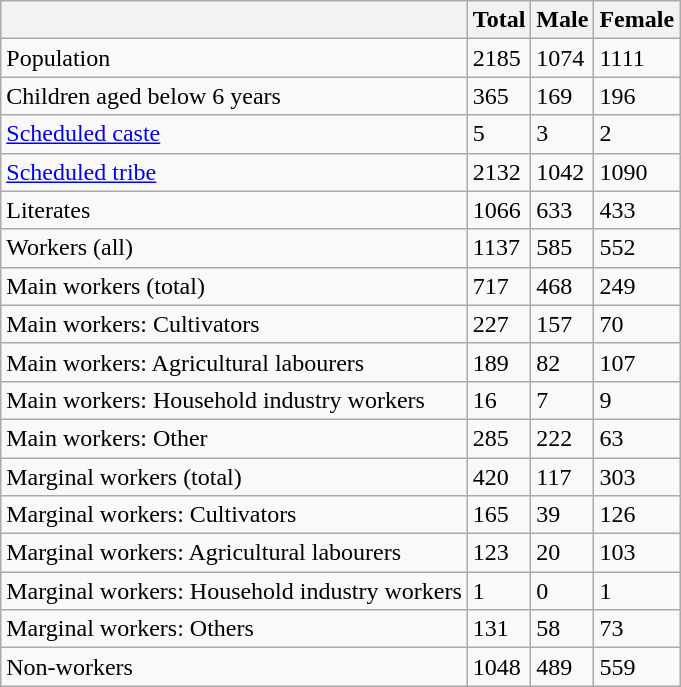<table class="wikitable sortable">
<tr>
<th></th>
<th>Total</th>
<th>Male</th>
<th>Female</th>
</tr>
<tr>
<td>Population</td>
<td>2185</td>
<td>1074</td>
<td>1111</td>
</tr>
<tr>
<td>Children aged below 6 years</td>
<td>365</td>
<td>169</td>
<td>196</td>
</tr>
<tr>
<td><a href='#'>Scheduled caste</a></td>
<td>5</td>
<td>3</td>
<td>2</td>
</tr>
<tr>
<td><a href='#'>Scheduled tribe</a></td>
<td>2132</td>
<td>1042</td>
<td>1090</td>
</tr>
<tr>
<td>Literates</td>
<td>1066</td>
<td>633</td>
<td>433</td>
</tr>
<tr>
<td>Workers (all)</td>
<td>1137</td>
<td>585</td>
<td>552</td>
</tr>
<tr>
<td>Main workers (total)</td>
<td>717</td>
<td>468</td>
<td>249</td>
</tr>
<tr>
<td>Main workers: Cultivators</td>
<td>227</td>
<td>157</td>
<td>70</td>
</tr>
<tr>
<td>Main workers: Agricultural labourers</td>
<td>189</td>
<td>82</td>
<td>107</td>
</tr>
<tr>
<td>Main workers: Household industry workers</td>
<td>16</td>
<td>7</td>
<td>9</td>
</tr>
<tr>
<td>Main workers: Other</td>
<td>285</td>
<td>222</td>
<td>63</td>
</tr>
<tr>
<td>Marginal workers (total)</td>
<td>420</td>
<td>117</td>
<td>303</td>
</tr>
<tr>
<td>Marginal workers: Cultivators</td>
<td>165</td>
<td>39</td>
<td>126</td>
</tr>
<tr>
<td>Marginal workers: Agricultural labourers</td>
<td>123</td>
<td>20</td>
<td>103</td>
</tr>
<tr>
<td>Marginal workers: Household industry workers</td>
<td>1</td>
<td>0</td>
<td>1</td>
</tr>
<tr>
<td>Marginal workers: Others</td>
<td>131</td>
<td>58</td>
<td>73</td>
</tr>
<tr>
<td>Non-workers</td>
<td>1048</td>
<td>489</td>
<td>559</td>
</tr>
</table>
